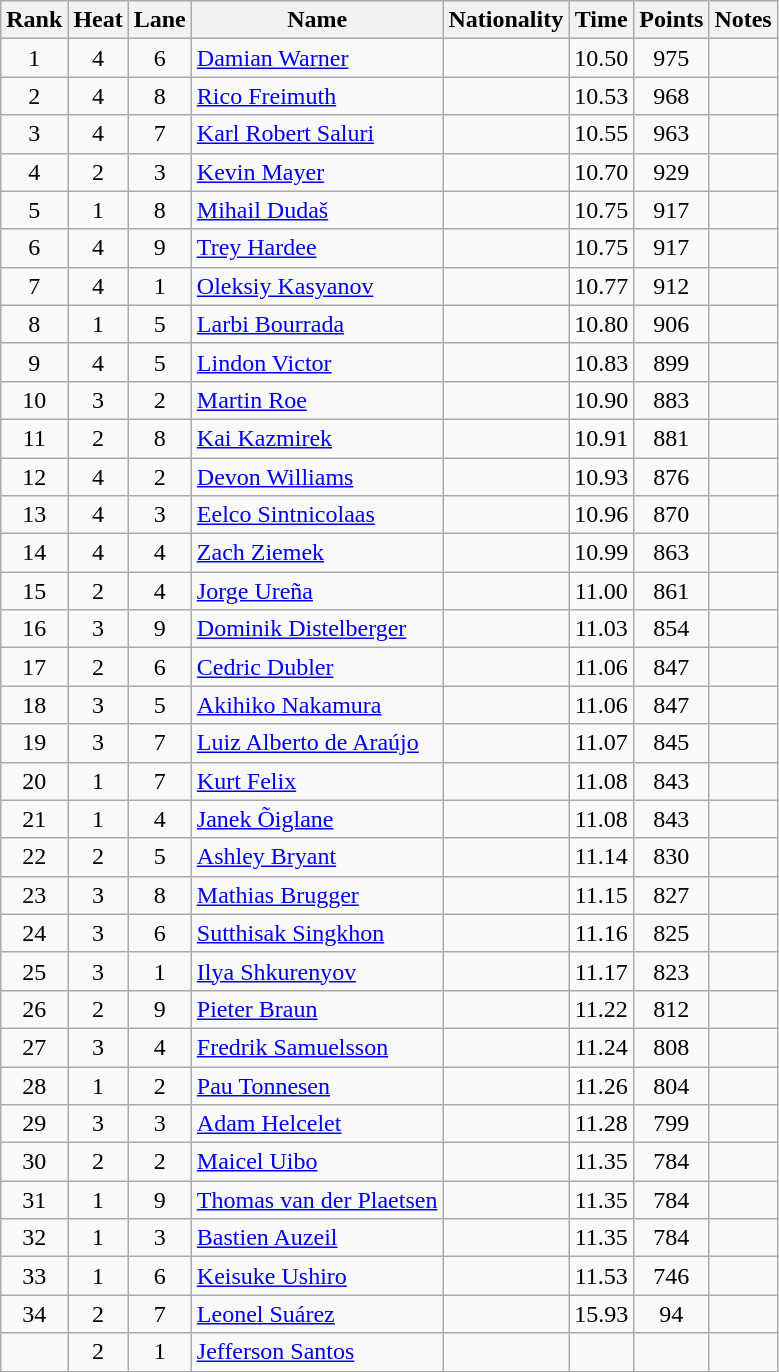<table class="wikitable sortable" style="text-align:center">
<tr>
<th>Rank</th>
<th>Heat</th>
<th>Lane</th>
<th>Name</th>
<th>Nationality</th>
<th>Time</th>
<th>Points</th>
<th>Notes</th>
</tr>
<tr>
<td>1</td>
<td>4</td>
<td>6</td>
<td align=left><a href='#'>Damian Warner</a></td>
<td align=left></td>
<td>10.50</td>
<td>975</td>
<td></td>
</tr>
<tr>
<td>2</td>
<td>4</td>
<td>8</td>
<td align=left><a href='#'>Rico Freimuth</a></td>
<td align=left></td>
<td>10.53</td>
<td>968</td>
<td></td>
</tr>
<tr>
<td>3</td>
<td>4</td>
<td>7</td>
<td align=left><a href='#'>Karl Robert Saluri</a></td>
<td align=left></td>
<td>10.55</td>
<td>963</td>
<td></td>
</tr>
<tr>
<td>4</td>
<td>2</td>
<td>3</td>
<td align=left><a href='#'>Kevin Mayer</a></td>
<td align=left></td>
<td>10.70</td>
<td>929</td>
<td></td>
</tr>
<tr>
<td>5</td>
<td>1</td>
<td>8</td>
<td align=left><a href='#'>Mihail Dudaš</a></td>
<td align=left></td>
<td>10.75</td>
<td>917</td>
<td></td>
</tr>
<tr>
<td>6</td>
<td>4</td>
<td>9</td>
<td align=left><a href='#'>Trey Hardee</a></td>
<td align=left></td>
<td>10.75</td>
<td>917</td>
<td></td>
</tr>
<tr>
<td>7</td>
<td>4</td>
<td>1</td>
<td align=left><a href='#'>Oleksiy Kasyanov</a></td>
<td align=left></td>
<td>10.77</td>
<td>912</td>
<td></td>
</tr>
<tr>
<td>8</td>
<td>1</td>
<td>5</td>
<td align=left><a href='#'>Larbi Bourrada</a></td>
<td align=left></td>
<td>10.80</td>
<td>906</td>
<td></td>
</tr>
<tr>
<td>9</td>
<td>4</td>
<td>5</td>
<td align=left><a href='#'>Lindon Victor</a></td>
<td align=left></td>
<td>10.83</td>
<td>899</td>
<td></td>
</tr>
<tr>
<td>10</td>
<td>3</td>
<td>2</td>
<td align=left><a href='#'>Martin Roe</a></td>
<td align=left></td>
<td>10.90</td>
<td>883</td>
<td></td>
</tr>
<tr>
<td>11</td>
<td>2</td>
<td>8</td>
<td align=left><a href='#'>Kai Kazmirek</a></td>
<td align=left></td>
<td>10.91</td>
<td>881</td>
<td></td>
</tr>
<tr>
<td>12</td>
<td>4</td>
<td>2</td>
<td align=left><a href='#'>Devon Williams</a></td>
<td align=left></td>
<td>10.93</td>
<td>876</td>
<td></td>
</tr>
<tr>
<td>13</td>
<td>4</td>
<td>3</td>
<td align=left><a href='#'>Eelco Sintnicolaas</a></td>
<td align=left></td>
<td>10.96</td>
<td>870</td>
<td></td>
</tr>
<tr>
<td>14</td>
<td>4</td>
<td>4</td>
<td align=left><a href='#'>Zach Ziemek</a></td>
<td align=left></td>
<td>10.99</td>
<td>863</td>
<td></td>
</tr>
<tr>
<td>15</td>
<td>2</td>
<td>4</td>
<td align=left><a href='#'>Jorge Ureña</a></td>
<td align=left></td>
<td>11.00</td>
<td>861</td>
<td></td>
</tr>
<tr>
<td>16</td>
<td>3</td>
<td>9</td>
<td align=left><a href='#'>Dominik Distelberger</a></td>
<td align=left></td>
<td>11.03</td>
<td>854</td>
<td></td>
</tr>
<tr>
<td>17</td>
<td>2</td>
<td>6</td>
<td align=left><a href='#'>Cedric Dubler</a></td>
<td align=left></td>
<td>11.06</td>
<td>847</td>
<td></td>
</tr>
<tr>
<td>18</td>
<td>3</td>
<td>5</td>
<td align=left><a href='#'>Akihiko Nakamura</a></td>
<td align=left></td>
<td>11.06</td>
<td>847</td>
<td></td>
</tr>
<tr>
<td>19</td>
<td>3</td>
<td>7</td>
<td align=left><a href='#'>Luiz Alberto de Araújo</a></td>
<td align=left></td>
<td>11.07</td>
<td>845</td>
<td></td>
</tr>
<tr>
<td>20</td>
<td>1</td>
<td>7</td>
<td align=left><a href='#'>Kurt Felix</a></td>
<td align=left></td>
<td>11.08</td>
<td>843</td>
<td></td>
</tr>
<tr>
<td>21</td>
<td>1</td>
<td>4</td>
<td align=left><a href='#'>Janek Õiglane</a></td>
<td align=left></td>
<td>11.08</td>
<td>843</td>
<td></td>
</tr>
<tr>
<td>22</td>
<td>2</td>
<td>5</td>
<td align=left><a href='#'>Ashley Bryant</a></td>
<td align=left></td>
<td>11.14</td>
<td>830</td>
<td></td>
</tr>
<tr>
<td>23</td>
<td>3</td>
<td>8</td>
<td align=left><a href='#'>Mathias Brugger</a></td>
<td align=left></td>
<td>11.15</td>
<td>827</td>
<td></td>
</tr>
<tr>
<td>24</td>
<td>3</td>
<td>6</td>
<td align=left><a href='#'>Sutthisak Singkhon</a></td>
<td align=left></td>
<td>11.16</td>
<td>825</td>
<td></td>
</tr>
<tr>
<td>25</td>
<td>3</td>
<td>1</td>
<td align=left><a href='#'>Ilya Shkurenyov</a></td>
<td align=left></td>
<td>11.17</td>
<td>823</td>
<td></td>
</tr>
<tr>
<td>26</td>
<td>2</td>
<td>9</td>
<td align=left><a href='#'>Pieter Braun</a></td>
<td align=left></td>
<td>11.22</td>
<td>812</td>
<td></td>
</tr>
<tr>
<td>27</td>
<td>3</td>
<td>4</td>
<td align=left><a href='#'>Fredrik Samuelsson</a></td>
<td align=left></td>
<td>11.24</td>
<td>808</td>
<td></td>
</tr>
<tr>
<td>28</td>
<td>1</td>
<td>2</td>
<td align=left><a href='#'>Pau Tonnesen</a></td>
<td align=left></td>
<td>11.26</td>
<td>804</td>
<td></td>
</tr>
<tr>
<td>29</td>
<td>3</td>
<td>3</td>
<td align=left><a href='#'>Adam Helcelet</a></td>
<td align=left></td>
<td>11.28</td>
<td>799</td>
<td></td>
</tr>
<tr>
<td>30</td>
<td>2</td>
<td>2</td>
<td align=left><a href='#'>Maicel Uibo</a></td>
<td align=left></td>
<td>11.35</td>
<td>784</td>
<td></td>
</tr>
<tr>
<td>31</td>
<td>1</td>
<td>9</td>
<td align=left><a href='#'>Thomas van der Plaetsen</a></td>
<td align=left></td>
<td>11.35</td>
<td>784</td>
<td></td>
</tr>
<tr>
<td>32</td>
<td>1</td>
<td>3</td>
<td align=left><a href='#'>Bastien Auzeil</a></td>
<td align=left></td>
<td>11.35</td>
<td>784</td>
<td></td>
</tr>
<tr>
<td>33</td>
<td>1</td>
<td>6</td>
<td align=left><a href='#'>Keisuke Ushiro</a></td>
<td align=left></td>
<td>11.53</td>
<td>746</td>
<td></td>
</tr>
<tr>
<td>34</td>
<td>2</td>
<td>7</td>
<td align=left><a href='#'>Leonel Suárez</a></td>
<td align=left></td>
<td>15.93</td>
<td>94</td>
<td></td>
</tr>
<tr>
<td></td>
<td>2</td>
<td>1</td>
<td align=left><a href='#'>Jefferson Santos</a></td>
<td align=left></td>
<td> </td>
<td></td>
<td></td>
</tr>
</table>
